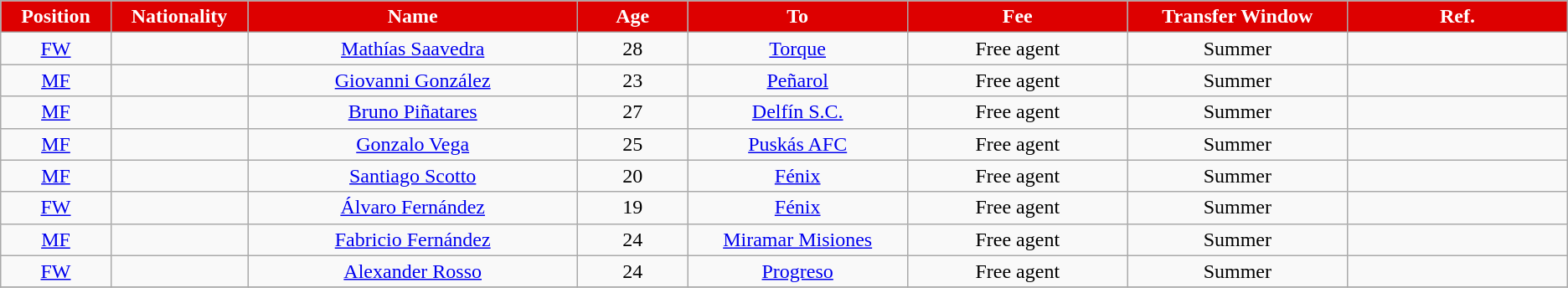<table class="wikitable"  style="text-align:center; font-size:100%; ">
<tr>
<th style="background:#DD0000; color:white; width:5%;">Position</th>
<th style="background:#DD0000; color:white; width:5%;">Nationality</th>
<th style="background:#DD0000; color:white; width:15%;">Name</th>
<th style="background:#DD0000; color:white; width:5%;">Age</th>
<th style="background:#DD0000; color:white; width:10%;">To</th>
<th style="background:#DD0000; color:white; width:10%;">Fee</th>
<th style="background:#DD0000; color:white; width:10%;">Transfer Window</th>
<th style="background:#DD0000; color:white; width:10%;">Ref.</th>
</tr>
<tr>
<td><a href='#'>FW</a></td>
<td></td>
<td><a href='#'>Mathías Saavedra</a></td>
<td>28</td>
<td><a href='#'>Torque</a></td>
<td>Free agent</td>
<td>Summer</td>
<td></td>
</tr>
<tr>
<td><a href='#'>MF</a></td>
<td></td>
<td><a href='#'>Giovanni González</a></td>
<td>23</td>
<td><a href='#'>Peñarol</a></td>
<td>Free agent</td>
<td>Summer</td>
<td></td>
</tr>
<tr>
<td><a href='#'>MF</a></td>
<td></td>
<td><a href='#'>Bruno Piñatares</a></td>
<td>27</td>
<td> <a href='#'>Delfín S.C.</a></td>
<td>Free agent</td>
<td>Summer</td>
<td></td>
</tr>
<tr>
<td><a href='#'>MF</a></td>
<td></td>
<td><a href='#'>Gonzalo Vega</a></td>
<td>25</td>
<td> <a href='#'>Puskás AFC</a></td>
<td>Free agent</td>
<td>Summer</td>
<td></td>
</tr>
<tr>
<td><a href='#'>MF</a></td>
<td></td>
<td><a href='#'>Santiago Scotto</a></td>
<td>20</td>
<td><a href='#'>Fénix</a></td>
<td>Free agent</td>
<td>Summer</td>
<td></td>
</tr>
<tr>
<td><a href='#'>FW</a></td>
<td></td>
<td><a href='#'>Álvaro Fernández</a></td>
<td>19</td>
<td><a href='#'>Fénix</a></td>
<td>Free agent</td>
<td>Summer</td>
<td></td>
</tr>
<tr>
<td><a href='#'>MF</a></td>
<td></td>
<td><a href='#'>Fabricio Fernández</a></td>
<td>24</td>
<td><a href='#'>Miramar Misiones</a></td>
<td>Free agent</td>
<td>Summer</td>
<td></td>
</tr>
<tr>
<td><a href='#'>FW</a></td>
<td></td>
<td><a href='#'>Alexander Rosso</a></td>
<td>24</td>
<td><a href='#'>Progreso</a></td>
<td>Free agent</td>
<td>Summer</td>
<td></td>
</tr>
<tr>
</tr>
</table>
